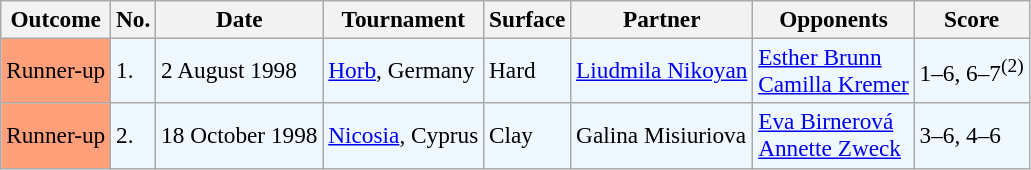<table class="sortable wikitable" style="font-size:97%">
<tr>
<th>Outcome</th>
<th>No.</th>
<th>Date</th>
<th>Tournament</th>
<th>Surface</th>
<th>Partner</th>
<th>Opponents</th>
<th>Score</th>
</tr>
<tr style="background:#f0f8ff;">
<td style="background:#ffa07a;">Runner-up</td>
<td>1.</td>
<td>2 August 1998</td>
<td><a href='#'>Horb</a>, Germany</td>
<td>Hard</td>
<td> <a href='#'>Liudmila Nikoyan</a></td>
<td> <a href='#'>Esther Brunn</a> <br>  <a href='#'>Camilla Kremer</a></td>
<td>1–6, 6–7<sup>(2)</sup></td>
</tr>
<tr style="background:#f0f8ff;">
<td style="background:#ffa07a;">Runner-up</td>
<td>2.</td>
<td>18 October 1998</td>
<td><a href='#'>Nicosia</a>, Cyprus</td>
<td>Clay</td>
<td> Galina Misiuriova</td>
<td> <a href='#'>Eva Birnerová</a> <br> <a href='#'>Annette Zweck</a></td>
<td>3–6, 4–6</td>
</tr>
</table>
